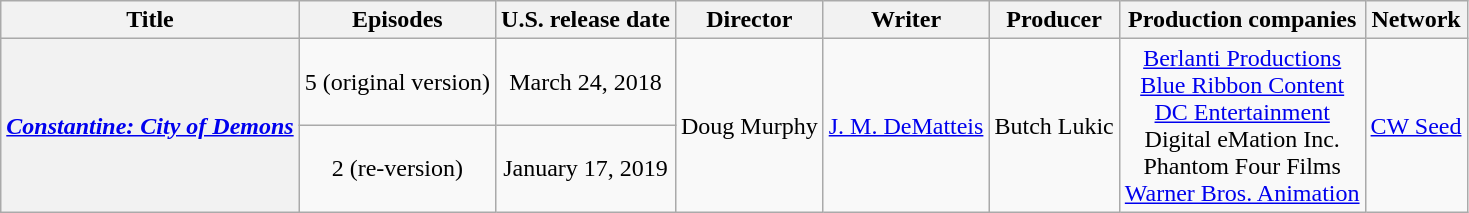<table class="wikitable plainrowheaders" style="text-align:center;">
<tr>
<th>Title</th>
<th>Episodes</th>
<th>U.S. release date</th>
<th>Director</th>
<th>Writer</th>
<th>Producer</th>
<th>Production companies</th>
<th>Network</th>
</tr>
<tr>
<th rowspan="2" scope="row" style="text-align:left"><em><a href='#'>Constantine: City of Demons</a></em></th>
<td>5 (original version)</td>
<td>March 24, 2018</td>
<td rowspan="2">Doug Murphy</td>
<td rowspan="2"><a href='#'>J. M. DeMatteis</a></td>
<td rowspan="2">Butch Lukic</td>
<td rowspan="2"><a href='#'>Berlanti Productions</a><br><a href='#'>Blue Ribbon Content</a><br><a href='#'>DC Entertainment</a><br>Digital eMation Inc.<br>Phantom Four Films<br><a href='#'>Warner Bros. Animation</a></td>
<td rowspan="2"><a href='#'>CW Seed</a></td>
</tr>
<tr>
<td>2 (re-version)</td>
<td>January 17, 2019</td>
</tr>
</table>
